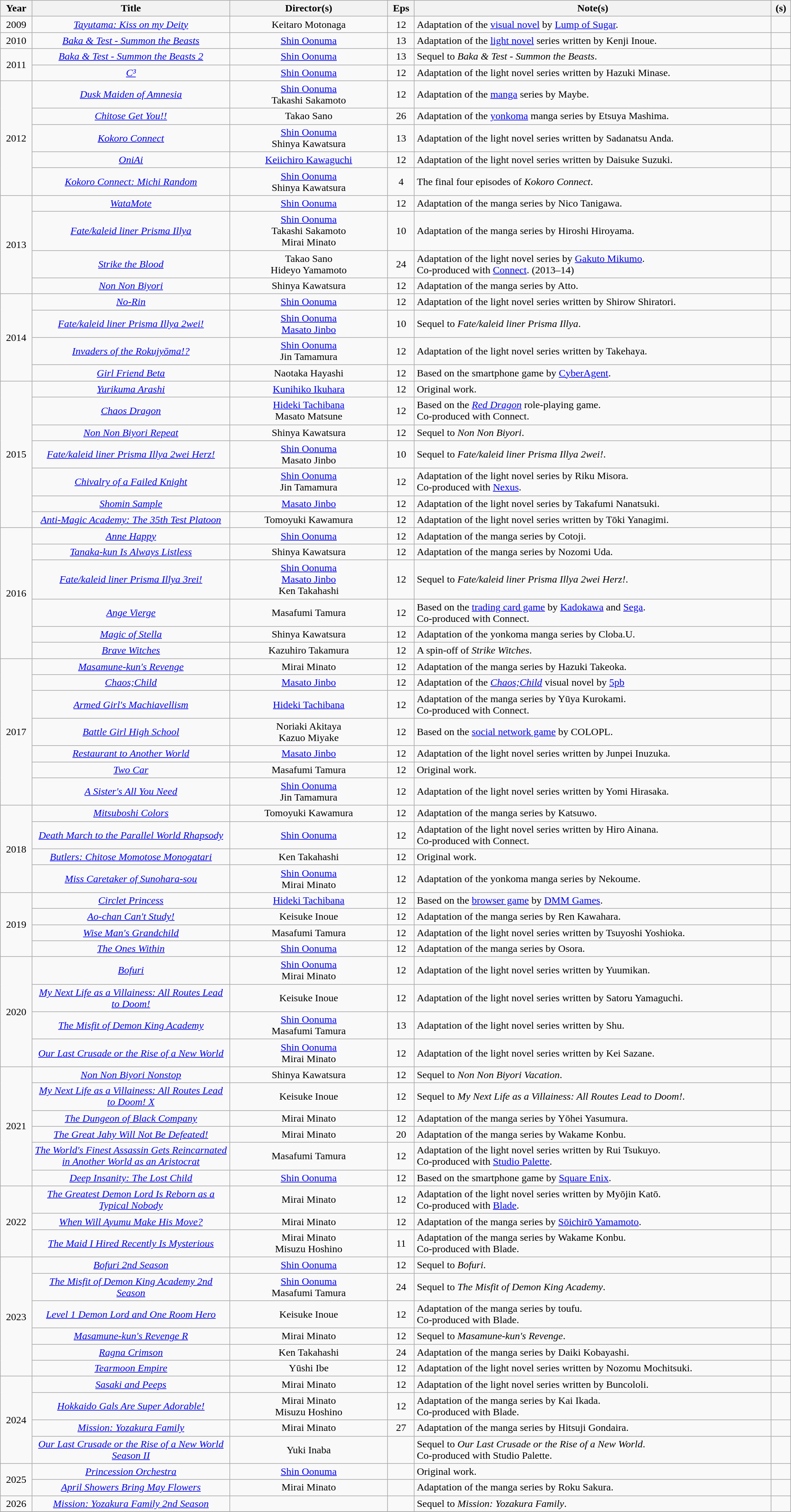<table class="wikitable sortable" style="text-align:center; margin=auto; ">
<tr>
<th scope="col">Year</th>
<th scope="col" width=25%>Title</th>
<th scope="col" width=20%>Director(s)</th>
<th scope="col" class="unsortable">Eps</th>
<th scope="col" class="unsortable">Note(s)</th>
<th scope="col" class="unsortable">(s)</th>
</tr>
<tr>
<td>2009</td>
<td><em><a href='#'>Tayutama: Kiss on my Deity</a></em></td>
<td>Keitaro Motonaga</td>
<td>12</td>
<td style="text-align:left;">Adaptation of the <a href='#'>visual novel</a> by <a href='#'>Lump of Sugar</a>.</td>
<td></td>
</tr>
<tr>
<td>2010</td>
<td><em><a href='#'>Baka & Test - Summon the Beasts</a></em></td>
<td><a href='#'>Shin Oonuma</a></td>
<td>13</td>
<td style="text-align:left;">Adaptation of the <a href='#'>light novel</a> series written by Kenji Inoue.</td>
<td></td>
</tr>
<tr>
<td rowspan="2">2011</td>
<td><em><a href='#'>Baka & Test - Summon the Beasts 2</a></em></td>
<td><a href='#'>Shin Oonuma</a></td>
<td>13</td>
<td style="text-align:left;">Sequel to <em>Baka & Test - Summon the Beasts</em>.</td>
<td></td>
</tr>
<tr>
<td><em><a href='#'>C³</a></em></td>
<td><a href='#'>Shin Oonuma</a></td>
<td>12</td>
<td style="text-align:left;">Adaptation of the light novel series written by Hazuki Minase.</td>
<td></td>
</tr>
<tr>
<td rowspan="5">2012</td>
<td><em><a href='#'>Dusk Maiden of Amnesia</a></em></td>
<td><a href='#'>Shin Oonuma</a> <br>Takashi Sakamoto</td>
<td>12</td>
<td style="text-align:left;">Adaptation of the <a href='#'>manga</a> series by Maybe.</td>
<td></td>
</tr>
<tr>
<td><em><a href='#'>Chitose Get You!!</a></em></td>
<td>Takao Sano</td>
<td>26</td>
<td style="text-align:left;">Adaptation of the <a href='#'>yonkoma</a> manga series by Etsuya Mashima.</td>
<td></td>
</tr>
<tr>
<td><em><a href='#'>Kokoro Connect</a></em></td>
<td><a href='#'>Shin Oonuma</a> <br>Shinya Kawatsura</td>
<td>13</td>
<td style="text-align:left;">Adaptation of the light novel series written by Sadanatsu Anda.</td>
<td></td>
</tr>
<tr>
<td><em><a href='#'>OniAi</a></em></td>
<td><a href='#'>Keiichiro Kawaguchi</a></td>
<td>12</td>
<td style="text-align:left;">Adaptation of the light novel series written by Daisuke Suzuki.</td>
<td></td>
</tr>
<tr>
<td><em><a href='#'>Kokoro Connect: Michi Random</a></em></td>
<td><a href='#'>Shin Oonuma</a> <br>Shinya Kawatsura</td>
<td>4</td>
<td style="text-align:left;">The final four episodes of <em>Kokoro Connect</em>.</td>
<td></td>
</tr>
<tr>
<td rowspan="4">2013</td>
<td><em><a href='#'>WataMote</a></em></td>
<td><a href='#'>Shin Oonuma</a></td>
<td>12</td>
<td style="text-align:left;">Adaptation of the manga series by Nico Tanigawa.</td>
<td></td>
</tr>
<tr>
<td><em><a href='#'>Fate/kaleid liner Prisma Illya</a></em></td>
<td><a href='#'>Shin Oonuma</a> <br>Takashi Sakamoto <br>Mirai Minato</td>
<td>10</td>
<td style="text-align:left;">Adaptation of the manga series by Hiroshi Hiroyama.</td>
<td></td>
</tr>
<tr>
<td><em><a href='#'>Strike the Blood</a></em></td>
<td>Takao Sano <br>Hideyo Yamamoto</td>
<td>24</td>
<td style="text-align:left;">Adaptation of the light novel series by <a href='#'>Gakuto Mikumo</a>. <br>Co-produced with <a href='#'>Connect</a>. (2013–14)</td>
<td></td>
</tr>
<tr>
<td><em><a href='#'>Non Non Biyori</a></em></td>
<td>Shinya Kawatsura</td>
<td>12</td>
<td style="text-align:left;">Adaptation of the manga series by Atto.</td>
<td></td>
</tr>
<tr>
<td rowspan="4">2014</td>
<td><em><a href='#'>No-Rin</a></em></td>
<td><a href='#'>Shin Oonuma</a></td>
<td>12</td>
<td style="text-align:left;">Adaptation of the light novel series written by Shirow Shiratori.</td>
<td></td>
</tr>
<tr>
<td><em><a href='#'>Fate/kaleid liner Prisma Illya 2wei!</a></em></td>
<td><a href='#'>Shin Oonuma</a> <br><a href='#'>Masato Jinbo</a></td>
<td>10</td>
<td style="text-align:left;">Sequel to <em>Fate/kaleid liner Prisma Illya</em>.</td>
<td></td>
</tr>
<tr>
<td><em><a href='#'>Invaders of the Rokujyōma!?</a></em></td>
<td><a href='#'>Shin Oonuma</a><br>Jin Tamamura</td>
<td>12</td>
<td style="text-align:left;">Adaptation of the light novel series written by Takehaya.</td>
<td></td>
</tr>
<tr>
<td><em><a href='#'>Girl Friend Beta</a></em></td>
<td>Naotaka Hayashi</td>
<td>12</td>
<td style="text-align:left;">Based on the smartphone game by <a href='#'>CyberAgent</a>.</td>
<td></td>
</tr>
<tr>
<td rowspan="7">2015</td>
<td><em><a href='#'>Yurikuma Arashi</a></em></td>
<td><a href='#'>Kunihiko Ikuhara</a></td>
<td>12</td>
<td style="text-align:left;">Original work.</td>
<td></td>
</tr>
<tr>
<td><em><a href='#'>Chaos Dragon</a></em></td>
<td><a href='#'>Hideki Tachibana</a> <br>Masato Matsune</td>
<td>12</td>
<td style="text-align:left;">Based on the <em><a href='#'>Red Dragon</a></em> role-playing game. <br>Co-produced with Connect.</td>
<td></td>
</tr>
<tr>
<td><em><a href='#'>Non Non Biyori Repeat</a></em></td>
<td>Shinya Kawatsura</td>
<td>12</td>
<td style="text-align:left;">Sequel to <em>Non Non Biyori</em>.</td>
<td></td>
</tr>
<tr>
<td><em><a href='#'>Fate/kaleid liner Prisma Illya 2wei Herz!</a></em></td>
<td><a href='#'>Shin Oonuma</a> <br>Masato Jinbo</td>
<td>10</td>
<td style="text-align:left;">Sequel to <em>Fate/kaleid liner Prisma Illya 2wei!</em>.</td>
<td></td>
</tr>
<tr>
<td><em><a href='#'>Chivalry of a Failed Knight</a></em></td>
<td><a href='#'>Shin Oonuma</a> <br>Jin Tamamura</td>
<td>12</td>
<td style="text-align:left;">Adaptation of the light novel series by Riku Misora. <br>Co-produced with <a href='#'>Nexus</a>.</td>
<td></td>
</tr>
<tr>
<td><em><a href='#'>Shomin Sample</a></em></td>
<td><a href='#'>Masato Jinbo</a></td>
<td>12</td>
<td style="text-align:left;">Adaptation of the light novel series by Takafumi Nanatsuki.</td>
<td></td>
</tr>
<tr>
<td><em><a href='#'>Anti-Magic Academy: The 35th Test Platoon</a></em></td>
<td>Tomoyuki Kawamura</td>
<td>12</td>
<td style="text-align:left;">Adaptation of the light novel series written by Tōki Yanagimi.</td>
<td></td>
</tr>
<tr>
<td rowspan="6">2016</td>
<td><em><a href='#'>Anne Happy</a></em></td>
<td><a href='#'>Shin Oonuma</a></td>
<td>12</td>
<td style="text-align:left;">Adaptation of the manga series by Cotoji.</td>
<td></td>
</tr>
<tr>
<td><em><a href='#'>Tanaka-kun Is Always Listless</a></em></td>
<td>Shinya Kawatsura</td>
<td>12</td>
<td style="text-align:left;">Adaptation of the manga series by Nozomi Uda.</td>
<td></td>
</tr>
<tr>
<td><em><a href='#'>Fate/kaleid liner Prisma Illya 3rei!</a></em></td>
<td><a href='#'>Shin Oonuma</a> <br><a href='#'>Masato Jinbo</a> <br>Ken Takahashi</td>
<td>12</td>
<td style="text-align:left;">Sequel to <em>Fate/kaleid liner Prisma Illya 2wei Herz!</em>.</td>
<td></td>
</tr>
<tr>
<td><em><a href='#'>Ange Vierge</a></em></td>
<td>Masafumi Tamura</td>
<td>12</td>
<td style="text-align:left;">Based on the <a href='#'>trading card game</a> by <a href='#'>Kadokawa</a> and <a href='#'>Sega</a>. <br>Co-produced with Connect.</td>
<td></td>
</tr>
<tr>
<td><em><a href='#'>Magic of Stella</a></em></td>
<td>Shinya Kawatsura</td>
<td>12</td>
<td style="text-align:left;">Adaptation of the yonkoma manga series by Cloba.U.</td>
<td></td>
</tr>
<tr>
<td><em><a href='#'>Brave Witches</a></em></td>
<td>Kazuhiro Takamura</td>
<td>12</td>
<td style="text-align:left;">A spin-off of <em>Strike Witches</em>.</td>
<td></td>
</tr>
<tr>
<td rowspan="7">2017</td>
<td><em><a href='#'>Masamune-kun's Revenge</a></em></td>
<td>Mirai Minato</td>
<td>12</td>
<td style="text-align:left;">Adaptation of the manga series by Hazuki Takeoka.</td>
<td></td>
</tr>
<tr>
<td><em><a href='#'>Chaos;Child</a></em></td>
<td><a href='#'>Masato Jinbo</a></td>
<td>12</td>
<td style="text-align:left;">Adaptation of the <em><a href='#'>Chaos;Child</a></em> visual novel by <a href='#'>5pb</a></td>
<td></td>
</tr>
<tr>
<td><em><a href='#'>Armed Girl's Machiavellism</a></em></td>
<td><a href='#'>Hideki Tachibana</a></td>
<td>12</td>
<td style="text-align:left;">Adaptation of the manga series by Yūya Kurokami. <br>Co-produced with Connect.</td>
<td></td>
</tr>
<tr>
<td><em><a href='#'>Battle Girl High School</a></em></td>
<td>Noriaki Akitaya<br>Kazuo Miyake</td>
<td>12</td>
<td style="text-align:left;">Based on the <a href='#'>social network game</a> by COLOPL.</td>
<td></td>
</tr>
<tr>
<td><em><a href='#'>Restaurant to Another World</a></em></td>
<td><a href='#'>Masato Jinbo</a></td>
<td>12</td>
<td style="text-align:left;">Adaptation of the light novel series written by Junpei Inuzuka.</td>
<td></td>
</tr>
<tr>
<td><em><a href='#'>Two Car</a></em></td>
<td>Masafumi Tamura</td>
<td>12</td>
<td style="text-align:left;">Original work.</td>
<td></td>
</tr>
<tr>
<td><em><a href='#'>A Sister's All You Need</a></em></td>
<td><a href='#'>Shin Oonuma</a><br>Jin Tamamura</td>
<td>12</td>
<td style="text-align:left;">Adaptation of the light novel series written by Yomi Hirasaka.</td>
<td></td>
</tr>
<tr>
<td rowspan="4">2018</td>
<td><em><a href='#'>Mitsuboshi Colors</a></em></td>
<td>Tomoyuki Kawamura</td>
<td>12</td>
<td style="text-align:left;">Adaptation of the manga series by Katsuwo.</td>
<td></td>
</tr>
<tr>
<td><em><a href='#'>Death March to the Parallel World Rhapsody</a></em></td>
<td><a href='#'>Shin Oonuma</a></td>
<td>12</td>
<td style="text-align:left;">Adaptation of the light novel series written by Hiro Ainana. <br>Co-produced with Connect.</td>
<td></td>
</tr>
<tr>
<td><em><a href='#'>Butlers: Chitose Momotose Monogatari</a></em></td>
<td>Ken Takahashi</td>
<td>12</td>
<td style="text-align:left;">Original work.</td>
<td></td>
</tr>
<tr>
<td><em><a href='#'>Miss Caretaker of Sunohara-sou</a></em></td>
<td><a href='#'>Shin Oonuma</a><br>Mirai Minato</td>
<td>12</td>
<td style="text-align:left;">Adaptation of the yonkoma manga series by Nekoume.</td>
<td></td>
</tr>
<tr>
<td rowspan="4">2019</td>
<td><em><a href='#'>Circlet Princess</a></em></td>
<td><a href='#'>Hideki Tachibana</a></td>
<td>12</td>
<td style="text-align:left;">Based on the <a href='#'>browser game</a> by <a href='#'>DMM Games</a>.</td>
<td></td>
</tr>
<tr>
<td><em><a href='#'>Ao-chan Can't Study!</a></em></td>
<td>Keisuke Inoue</td>
<td>12</td>
<td style="text-align:left;">Adaptation of the manga series by Ren Kawahara.</td>
<td></td>
</tr>
<tr>
<td><em><a href='#'>Wise Man's Grandchild</a></em></td>
<td>Masafumi Tamura</td>
<td>12</td>
<td style="text-align:left;">Adaptation of the light novel series written by Tsuyoshi Yoshioka.</td>
<td></td>
</tr>
<tr>
<td><em><a href='#'>The Ones Within</a></em></td>
<td><a href='#'>Shin Oonuma</a></td>
<td>12</td>
<td style="text-align:left;">Adaptation of the manga series by Osora.</td>
<td></td>
</tr>
<tr>
<td rowspan="4">2020</td>
<td><em><a href='#'>Bofuri</a></em></td>
<td><a href='#'>Shin Oonuma</a><br>Mirai Minato</td>
<td>12</td>
<td style="text-align:left;">Adaptation of the light novel series written by Yuumikan.</td>
<td></td>
</tr>
<tr>
<td><em><a href='#'>My Next Life as a Villainess: All Routes Lead to Doom!</a></em></td>
<td>Keisuke Inoue</td>
<td>12</td>
<td style="text-align:left;">Adaptation of the light novel series written by Satoru Yamaguchi.</td>
<td></td>
</tr>
<tr>
<td><em><a href='#'>The Misfit of Demon King Academy</a></em></td>
<td><a href='#'>Shin Oonuma</a> <br>Masafumi Tamura</td>
<td>13</td>
<td style="text-align:left;">Adaptation of the light novel series written by Shu.</td>
<td></td>
</tr>
<tr>
<td><em><a href='#'>Our Last Crusade or the Rise of a New World</a></em></td>
<td><a href='#'>Shin Oonuma</a> <br>Mirai Minato</td>
<td>12</td>
<td style="text-align:left;">Adaptation of the light novel series written by Kei Sazane.</td>
<td></td>
</tr>
<tr>
<td rowspan="6">2021</td>
<td><em><a href='#'>Non Non Biyori Nonstop</a></em></td>
<td>Shinya Kawatsura</td>
<td>12</td>
<td style="text-align:left;">Sequel to <em>Non Non Biyori Vacation</em>.</td>
<td></td>
</tr>
<tr>
<td><em><a href='#'>My Next Life as a Villainess: All Routes Lead to Doom! X</a></em></td>
<td>Keisuke Inoue</td>
<td>12</td>
<td style="text-align:left;">Sequel to <em>My Next Life as a Villainess: All Routes Lead to Doom!</em>.</td>
<td></td>
</tr>
<tr>
<td><em><a href='#'>The Dungeon of Black Company</a></em></td>
<td>Mirai Minato</td>
<td>12</td>
<td style="text-align:left;">Adaptation of the manga series by Yōhei Yasumura.</td>
<td></td>
</tr>
<tr>
<td><em><a href='#'>The Great Jahy Will Not Be Defeated!</a></em></td>
<td>Mirai Minato</td>
<td>20</td>
<td style="text-align:left;">Adaptation of the manga series by Wakame Konbu.</td>
<td></td>
</tr>
<tr>
<td><em><a href='#'>The World's Finest Assassin Gets Reincarnated in Another World as an Aristocrat</a></em></td>
<td>Masafumi Tamura</td>
<td>12</td>
<td style="text-align:left;">Adaptation of the light novel series written by Rui Tsukuyo. <br>Co-produced with <a href='#'>Studio Palette</a>.</td>
<td></td>
</tr>
<tr>
<td><em><a href='#'>Deep Insanity: The Lost Child</a></em></td>
<td><a href='#'>Shin Oonuma</a></td>
<td>12</td>
<td style="text-align:left;">Based on the smartphone game by <a href='#'>Square Enix</a>.</td>
<td></td>
</tr>
<tr>
<td rowspan="3">2022</td>
<td><em><a href='#'>The Greatest Demon Lord Is Reborn as a Typical Nobody</a></em></td>
<td>Mirai Minato</td>
<td>12</td>
<td style="text-align:left;">Adaptation of the light novel series written by Myōjin Katō. <br>Co-produced with <a href='#'>Blade</a>.</td>
<td></td>
</tr>
<tr>
<td><em><a href='#'>When Will Ayumu Make His Move?</a></em></td>
<td>Mirai Minato</td>
<td>12</td>
<td style="text-align:left;">Adaptation of the manga series by <a href='#'>Sōichirō Yamamoto</a>.</td>
<td></td>
</tr>
<tr>
<td><em><a href='#'>The Maid I Hired Recently Is Mysterious</a></em></td>
<td>Mirai Minato <br>Misuzu Hoshino</td>
<td>11</td>
<td style="text-align:left;">Adaptation of the manga series by Wakame Konbu. <br>Co-produced with Blade.</td>
<td></td>
</tr>
<tr>
<td rowspan="6">2023</td>
<td><em><a href='#'>Bofuri 2nd Season</a></em></td>
<td><a href='#'>Shin Oonuma</a></td>
<td>12</td>
<td style="text-align:left;">Sequel to <em>Bofuri</em>.</td>
<td></td>
</tr>
<tr>
<td><em><a href='#'>The Misfit of Demon King Academy 2nd Season</a></em></td>
<td><a href='#'>Shin Oonuma</a> <br>Masafumi Tamura</td>
<td>24</td>
<td style="text-align:left;">Sequel to <em>The Misfit of Demon King Academy</em>.</td>
<td></td>
</tr>
<tr>
<td><em><a href='#'>Level 1 Demon Lord and One Room Hero</a></em></td>
<td>Keisuke Inoue</td>
<td>12</td>
<td style="text-align:left;">Adaptation of the manga series by toufu. <br>Co-produced with Blade.</td>
<td></td>
</tr>
<tr>
<td><em><a href='#'>Masamune-kun's Revenge R</a></em></td>
<td>Mirai Minato</td>
<td>12</td>
<td style="text-align:left;">Sequel to <em>Masamune-kun's Revenge</em>.</td>
<td></td>
</tr>
<tr>
<td><em><a href='#'>Ragna Crimson</a></em></td>
<td>Ken Takahashi</td>
<td>24</td>
<td style="text-align:left;">Adaptation of the manga series by Daiki Kobayashi.</td>
<td></td>
</tr>
<tr>
<td><em><a href='#'>Tearmoon Empire</a></em></td>
<td>Yūshi Ibe</td>
<td>12</td>
<td style="text-align:left;">Adaptation of the light novel series written by Nozomu Mochitsuki.</td>
<td></td>
</tr>
<tr>
<td rowspan="4">2024</td>
<td><em><a href='#'>Sasaki and Peeps</a></em></td>
<td>Mirai Minato</td>
<td>12</td>
<td style="text-align:left;">Adaptation of the light novel series written by Buncololi.</td>
<td></td>
</tr>
<tr>
<td><em><a href='#'>Hokkaido Gals Are Super Adorable!</a></em></td>
<td>Mirai Minato <br>Misuzu Hoshino</td>
<td>12</td>
<td style="text-align:left;">Adaptation of the manga series by Kai Ikada. <br>Co-produced with Blade.</td>
<td></td>
</tr>
<tr>
<td><em><a href='#'>Mission: Yozakura Family</a></em></td>
<td>Mirai Minato</td>
<td>27</td>
<td style="text-align:left;">Adaptation of the manga series by Hitsuji Gondaira.</td>
<td></td>
</tr>
<tr>
<td><em><a href='#'>Our Last Crusade or the Rise of a New World Season II</a></em></td>
<td>Yuki Inaba</td>
<td></td>
<td style="text-align:left;">Sequel to <em>Our Last Crusade or the Rise of a New World</em>.<br>Co-produced with Studio Palette.</td>
<td></td>
</tr>
<tr>
<td rowspan="2">2025</td>
<td><em><a href='#'>Princession Orchestra</a></em></td>
<td><a href='#'>Shin Oonuma</a></td>
<td></td>
<td style="text-align:left;">Original work.</td>
<td></td>
</tr>
<tr>
<td><em><a href='#'>April Showers Bring May Flowers</a></em></td>
<td>Mirai Minato</td>
<td></td>
<td style="text-align:left;">Adaptation of the manga series by Roku Sakura.</td>
<td></td>
</tr>
<tr>
<td>2026</td>
<td><em><a href='#'>Mission: Yozakura Family 2nd Season</a></em></td>
<td></td>
<td></td>
<td style="text-align:left;">Sequel to <em>Mission: Yozakura Family</em>.</td>
<td></td>
</tr>
<tr>
</tr>
</table>
